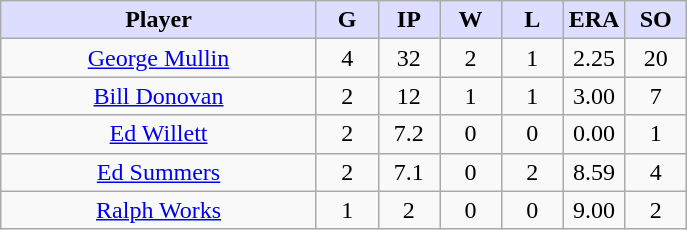<table class="wikitable sortable">
<tr>
<th style="background:#ddf; width:46%;">Player</th>
<th style="background:#ddf; width:9%;">G</th>
<th style="background:#ddf; width:9%;">IP</th>
<th style="background:#ddf; width:9%;">W</th>
<th style="background:#ddf; width:9%;">L</th>
<th style="background:#ddf; width:9%;">ERA</th>
<th style="background:#ddf; width:9%;">SO</th>
</tr>
<tr style="text-align:center;">
<td><a href='#'>George Mullin</a></td>
<td>4</td>
<td>32</td>
<td>2</td>
<td>1</td>
<td>2.25</td>
<td>20</td>
</tr>
<tr style="text-align:center;">
<td><a href='#'>Bill Donovan</a></td>
<td>2</td>
<td>12</td>
<td>1</td>
<td>1</td>
<td>3.00</td>
<td>7</td>
</tr>
<tr style="text-align:center;">
<td><a href='#'>Ed Willett</a></td>
<td>2</td>
<td>7.2</td>
<td>0</td>
<td>0</td>
<td>0.00</td>
<td>1</td>
</tr>
<tr style="text-align:center;">
<td><a href='#'>Ed Summers</a></td>
<td>2</td>
<td>7.1</td>
<td>0</td>
<td>2</td>
<td>8.59</td>
<td>4</td>
</tr>
<tr style="text-align:center;">
<td><a href='#'>Ralph Works</a></td>
<td>1</td>
<td>2</td>
<td>0</td>
<td>0</td>
<td>9.00</td>
<td>2</td>
</tr>
</table>
